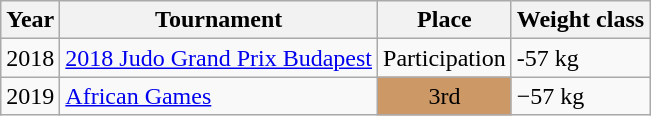<table class=wikitable>
<tr>
<th>Year</th>
<th>Tournament</th>
<th>Place</th>
<th>Weight class</th>
</tr>
<tr>
<td>2018</td>
<td><a href='#'>2018 Judo Grand Prix Budapest</a></td>
<td>Participation</td>
<td>-57 kg</td>
</tr>
<tr>
<td>2019</td>
<td><a href='#'>African Games</a></td>
<td bgcolor="cc9966" align="center">3rd</td>
<td>−57 kg</td>
</tr>
</table>
